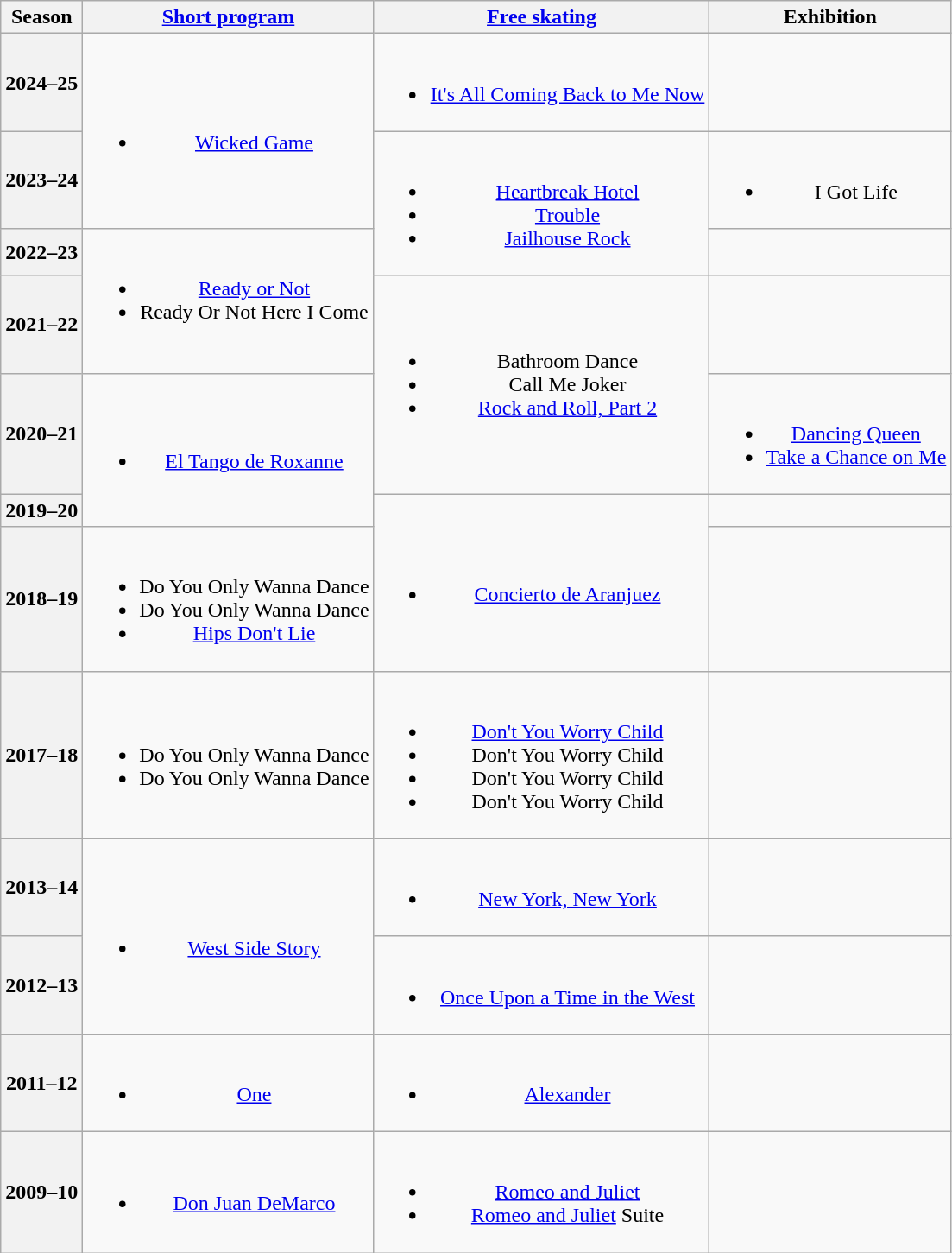<table class=wikitable style=text-align:center>
<tr>
<th>Season</th>
<th><a href='#'>Short program</a></th>
<th><a href='#'>Free skating</a></th>
<th>Exhibition</th>
</tr>
<tr>
<th>2024–25 <br> </th>
<td rowspan=2><br><ul><li><a href='#'>Wicked Game</a> <br> </li></ul></td>
<td><br><ul><li><a href='#'>It's All Coming Back to Me Now</a> <br> </li></ul></td>
<td></td>
</tr>
<tr>
<th>2023–24 <br> </th>
<td rowspan=2><br><ul><li><a href='#'>Heartbreak Hotel</a> <br></li><li><a href='#'>Trouble</a> <br> </li><li><a href='#'>Jailhouse Rock</a> <br> </li></ul></td>
<td><br><ul><li>I Got Life <br> </li></ul></td>
</tr>
<tr>
<th>2022–23 <br> </th>
<td rowspan=2><br><ul><li><a href='#'>Ready or Not</a> <br> </li><li>Ready Or Not Here I Come  <br>  <br> </li></ul></td>
<td></td>
</tr>
<tr>
<th>2021–22 <br> </th>
<td rowspan=2><br><ul><li>Bathroom Dance</li><li>Call Me Joker <br> </li><li><a href='#'>Rock and Roll, Part 2</a> <br>  <br> </li></ul></td>
<td></td>
</tr>
<tr>
<th>2020–21 <br> </th>
<td rowspan=2><br><ul><li><a href='#'>El Tango de Roxanne</a> <br> </li></ul></td>
<td><br><ul><li><a href='#'>Dancing Queen</a></li><li><a href='#'>Take a Chance on Me</a> <br> </li></ul></td>
</tr>
<tr>
<th>2019–20 <br> </th>
<td rowspan=2><br><ul><li><a href='#'>Concierto de Aranjuez</a> <br></li></ul></td>
<td></td>
</tr>
<tr>
<th>2018–19 <br> </th>
<td><br><ul><li>Do You Only Wanna Dance <br></li><li>Do You Only Wanna Dance <br></li><li><a href='#'>Hips Don't Lie</a> <br></li></ul></td>
<td></td>
</tr>
<tr>
<th>2017–18 <br> </th>
<td><br><ul><li>Do You Only Wanna Dance <br></li><li>Do You Only Wanna Dance <br></li></ul></td>
<td><br><ul><li><a href='#'>Don't You Worry Child</a> <br></li><li>Don't You Worry Child <br></li><li>Don't You Worry Child <br></li><li>Don't You Worry Child <br></li></ul></td>
<td></td>
</tr>
<tr>
<th>2013–14 <br> </th>
<td rowspan=2><br><ul><li><a href='#'>West Side Story</a> <br></li></ul></td>
<td><br><ul><li><a href='#'>New York, New York</a> <br></li></ul></td>
<td></td>
</tr>
<tr>
<th>2012–13 <br> </th>
<td><br><ul><li><a href='#'>Once Upon a Time in the West</a> <br></li></ul></td>
<td></td>
</tr>
<tr>
<th>2011–12 <br> </th>
<td><br><ul><li><a href='#'>One</a> <br></li></ul></td>
<td><br><ul><li><a href='#'>Alexander</a> <br></li></ul></td>
<td></td>
</tr>
<tr>
<th>2009–10 <br> </th>
<td><br><ul><li><a href='#'>Don Juan DeMarco</a> <br></li></ul></td>
<td><br><ul><li><a href='#'>Romeo and Juliet</a> <br></li><li><a href='#'>Romeo and Juliet</a> Suite <br></li></ul></td>
<td></td>
</tr>
</table>
